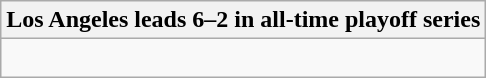<table class="wikitable collapsible collapsed">
<tr>
<th>Los Angeles leads 6–2 in all-time playoff series</th>
</tr>
<tr>
<td><br>






</td>
</tr>
</table>
